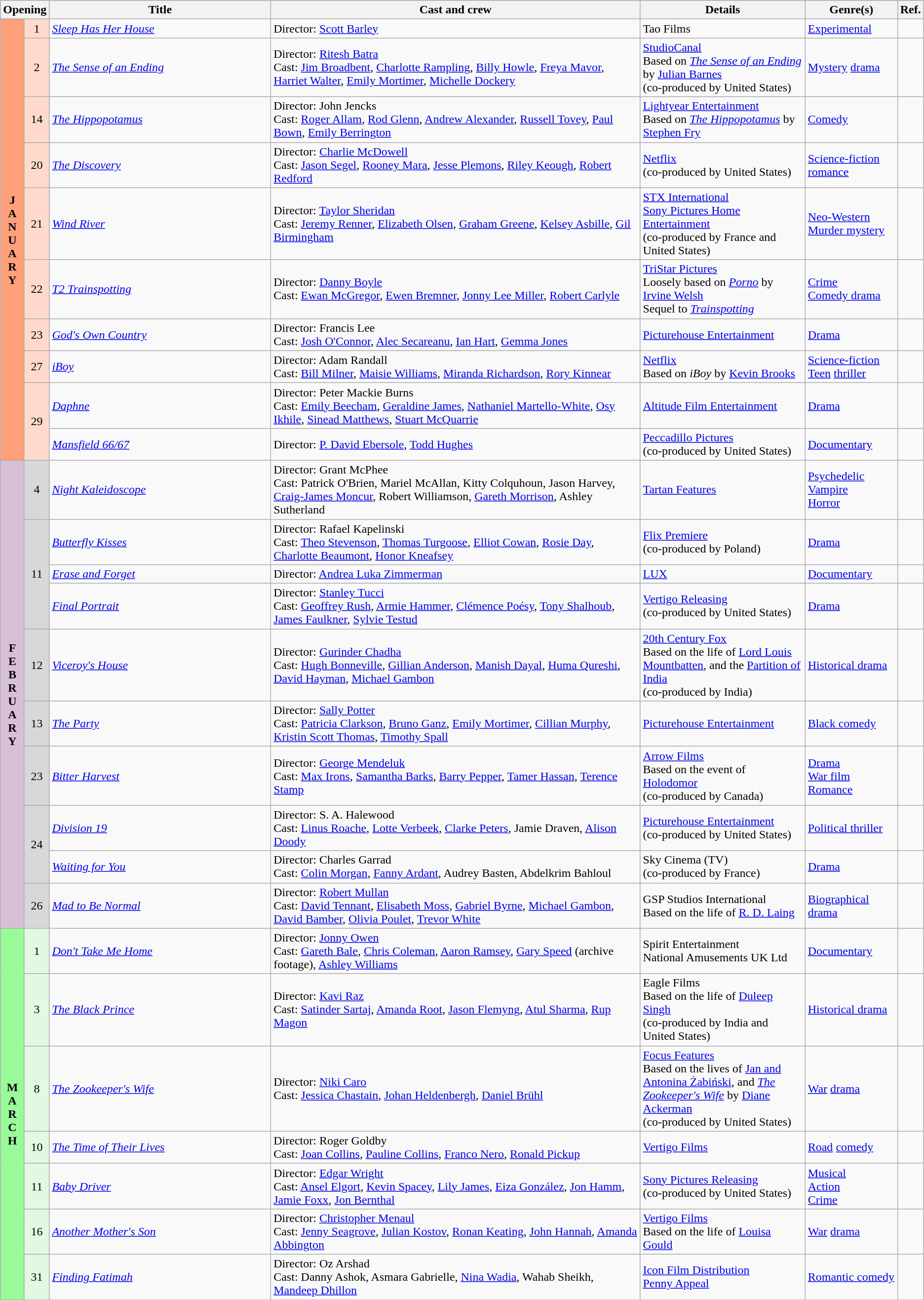<table class="wikitable">
<tr style="background:#b0e0e6; text-align:center;">
<th colspan="2">Opening</th>
<th style="width:24%;">Title</th>
<th style="width:40%;">Cast and crew</th>
<th>Details</th>
<th style="width:10%;">Genre(s)</th>
<th style="width:2%;">Ref.</th>
</tr>
<tr>
<th rowspan="10" style="text-align:center; background:#ffa07a; textcolor:#000;">J<br>A<br>N<br>U<br>A<br>R<br>Y</th>
<td rowspan="1" style="text-align:center; background:#ffdacc;">1</td>
<td><em><a href='#'>Sleep Has Her House</a></em></td>
<td>Director: <a href='#'>Scott Barley</a></td>
<td>Tao Films</td>
<td><a href='#'>Experimental</a></td>
<td style="text-align:center"></td>
</tr>
<tr>
<td rowspan="1" style="text-align:center; background:#ffdacc;">2</td>
<td><em><a href='#'>The Sense of an Ending</a></em></td>
<td>Director: <a href='#'>Ritesh Batra</a> <br> Cast: <a href='#'>Jim Broadbent</a>, <a href='#'>Charlotte Rampling</a>, <a href='#'>Billy Howle</a>, <a href='#'>Freya Mavor</a>, <a href='#'>Harriet Walter</a>, <a href='#'>Emily Mortimer</a>, <a href='#'>Michelle Dockery</a></td>
<td><a href='#'>StudioCanal</a> <br> Based on <em><a href='#'>The Sense of an Ending</a></em> by <a href='#'>Julian Barnes</a> <br> (co-produced by United States)</td>
<td><a href='#'>Mystery</a> <a href='#'>drama</a></td>
<td style="text-align:center"></td>
</tr>
<tr>
<td rowspan="1" style="text-align:center; background:#ffdacc;">14</td>
<td><em><a href='#'>The Hippopotamus</a></em></td>
<td>Director: John Jencks <br> Cast: <a href='#'>Roger Allam</a>, <a href='#'>Rod Glenn</a>, <a href='#'>Andrew Alexander</a>, <a href='#'>Russell Tovey</a>, <a href='#'>Paul Bown</a>, <a href='#'>Emily Berrington</a></td>
<td><a href='#'>Lightyear Entertainment</a> <br> Based on <em><a href='#'>The Hippopotamus</a></em> by <a href='#'>Stephen Fry</a></td>
<td><a href='#'>Comedy</a></td>
<td style="text-align:center"></td>
</tr>
<tr>
<td rowspan="1" style="text-align:center; background:#ffdacc;">20</td>
<td><em><a href='#'>The Discovery</a></em></td>
<td>Director: <a href='#'>Charlie McDowell</a> <br> Cast: <a href='#'>Jason Segel</a>, <a href='#'>Rooney Mara</a>, <a href='#'>Jesse Plemons</a>, <a href='#'>Riley Keough</a>, <a href='#'>Robert Redford</a></td>
<td><a href='#'>Netflix</a> <br> (co-produced by United States)</td>
<td><a href='#'>Science-fiction</a> <a href='#'>romance</a></td>
<td style="text-align:center"></td>
</tr>
<tr>
<td rowspan="1" style="text-align:center; background:#ffdacc;">21</td>
<td><em><a href='#'>Wind River</a></em></td>
<td>Director: <a href='#'>Taylor Sheridan</a> <br> Cast: <a href='#'>Jeremy Renner</a>, <a href='#'>Elizabeth Olsen</a>, <a href='#'>Graham Greene</a>, <a href='#'>Kelsey Asbille</a>, <a href='#'>Gil Birmingham</a></td>
<td><a href='#'>STX International</a> <br> <a href='#'>Sony Pictures Home Entertainment</a> <br> (co-produced by France and United States)</td>
<td><a href='#'>Neo-Western</a> <br> <a href='#'>Murder mystery</a></td>
<td style="text-align:center"></td>
</tr>
<tr>
<td rowspan="1" style="text-align:center; background:#ffdacc;">22</td>
<td><em><a href='#'>T2 Trainspotting</a></em></td>
<td>Director: <a href='#'>Danny Boyle</a> <br> Cast: <a href='#'>Ewan McGregor</a>, <a href='#'>Ewen Bremner</a>, <a href='#'>Jonny Lee Miller</a>, <a href='#'>Robert Carlyle</a></td>
<td><a href='#'>TriStar Pictures</a> <br> Loosely based on <em><a href='#'>Porno</a></em> by <a href='#'>Irvine Welsh</a> <br> Sequel to <em><a href='#'>Trainspotting</a></em></td>
<td><a href='#'>Crime</a> <br> <a href='#'>Comedy drama</a></td>
<td style="text-align:center"></td>
</tr>
<tr>
<td rowspan="1" style="text-align:center; background:#ffdacc;">23</td>
<td><em><a href='#'>God's Own Country</a></em></td>
<td>Director: Francis Lee <br> Cast: <a href='#'>Josh O'Connor</a>, <a href='#'>Alec Secareanu</a>, <a href='#'>Ian Hart</a>, <a href='#'>Gemma Jones</a></td>
<td><a href='#'>Picturehouse Entertainment</a></td>
<td><a href='#'>Drama</a></td>
<td style="text-align:center"></td>
</tr>
<tr>
<td rowspan="1" style="text-align:center; background:#ffdacc;">27</td>
<td><em><a href='#'>iBoy</a></em></td>
<td>Director: Adam Randall <br> Cast: <a href='#'>Bill Milner</a>, <a href='#'>Maisie Williams</a>, <a href='#'>Miranda Richardson</a>, <a href='#'>Rory Kinnear</a></td>
<td><a href='#'>Netflix</a> <br> Based on <em>iBoy</em> by <a href='#'>Kevin Brooks</a></td>
<td><a href='#'>Science-fiction</a> <br> <a href='#'>Teen</a> <a href='#'>thriller</a></td>
<td style="text-align:center"></td>
</tr>
<tr>
<td rowspan="2" style="text-align:center; background:#ffdacc;">29</td>
<td><em><a href='#'>Daphne</a></em></td>
<td>Director: Peter Mackie Burns <br> Cast: <a href='#'>Emily Beecham</a>, <a href='#'>Geraldine James</a>, <a href='#'>Nathaniel Martello-White</a>, <a href='#'>Osy Ikhile</a>, <a href='#'>Sinead Matthews</a>, <a href='#'>Stuart McQuarrie</a></td>
<td><a href='#'>Altitude Film Entertainment</a></td>
<td><a href='#'>Drama</a></td>
<td style="text-align:center"></td>
</tr>
<tr>
<td><em><a href='#'>Mansfield 66/67</a></em></td>
<td>Director: <a href='#'>P. David Ebersole</a>, <a href='#'>Todd Hughes</a></td>
<td><a href='#'>Peccadillo Pictures</a> <br> (co-produced by United States)</td>
<td><a href='#'>Documentary</a></td>
<td style="text-align:center"></td>
</tr>
<tr>
<th rowspan="10" style="text-align:center; background:thistle; textcolor:#000;">F<br>E<br>B<br>R<br>U<br>A<br>R<br>Y</th>
<td rowspan="1" style="text-align:center; background:#d8d8d8;">4</td>
<td><em><a href='#'>Night Kaleidoscope</a></em></td>
<td>Director: Grant McPhee <br> Cast: Patrick O'Brien, Mariel McAllan, Kitty Colquhoun, Jason Harvey, <a href='#'>Craig-James Moncur</a>, Robert Williamson, <a href='#'>Gareth Morrison</a>, Ashley Sutherland</td>
<td><a href='#'>Tartan Features</a></td>
<td><a href='#'>Psychedelic</a> <br> <a href='#'>Vampire</a> <br> <a href='#'>Horror</a></td>
<td></td>
</tr>
<tr>
<td rowspan="3" style="text-align:center; background:#d8d8d8;">11</td>
<td><em><a href='#'>Butterfly Kisses</a></em></td>
<td>Director: Rafael Kapelinski <br> Cast: <a href='#'>Theo Stevenson</a>, <a href='#'>Thomas Turgoose</a>, <a href='#'>Elliot Cowan</a>, <a href='#'>Rosie Day</a>, <a href='#'>Charlotte Beaumont</a>, <a href='#'>Honor Kneafsey</a></td>
<td><a href='#'>Flix Premiere</a> <br> (co-produced by Poland)</td>
<td><a href='#'>Drama</a></td>
<td style="text-align:center"></td>
</tr>
<tr>
<td><em><a href='#'>Erase and Forget</a></em></td>
<td>Director: <a href='#'>Andrea Luka Zimmerman</a></td>
<td><a href='#'>LUX</a></td>
<td><a href='#'>Documentary</a></td>
<td></td>
</tr>
<tr>
<td><em><a href='#'>Final Portrait</a></em></td>
<td>Director: <a href='#'>Stanley Tucci</a> <br> Cast: <a href='#'>Geoffrey Rush</a>, <a href='#'>Armie Hammer</a>, <a href='#'>Clémence Poésy</a>, <a href='#'>Tony Shalhoub</a>, <a href='#'>James Faulkner</a>, <a href='#'>Sylvie Testud</a></td>
<td><a href='#'>Vertigo Releasing</a> <br> (co-produced by United States)</td>
<td><a href='#'>Drama</a></td>
<td style="text-align:center"></td>
</tr>
<tr>
<td rowspan="1" style="text-align:center; background:#d8d8d8;">12</td>
<td><em><a href='#'>Viceroy's House</a></em></td>
<td>Director: <a href='#'>Gurinder Chadha</a> <br> Cast: <a href='#'>Hugh Bonneville</a>, <a href='#'>Gillian Anderson</a>, <a href='#'>Manish Dayal</a>, <a href='#'>Huma Qureshi</a>, <a href='#'>David Hayman</a>, <a href='#'>Michael Gambon</a></td>
<td><a href='#'>20th Century Fox</a> <br> Based on the life of <a href='#'>Lord Louis Mountbatten</a>, and the <a href='#'>Partition of India</a> <br> (co-produced by India)</td>
<td><a href='#'>Historical drama</a></td>
<td style="text-align:center"></td>
</tr>
<tr>
<td rowspan="1" style="text-align:center; background:#d8d8d8;">13</td>
<td><em><a href='#'>The Party</a></em></td>
<td>Director: <a href='#'>Sally Potter</a> <br> Cast: <a href='#'>Patricia Clarkson</a>, <a href='#'>Bruno Ganz</a>, <a href='#'>Emily Mortimer</a>, <a href='#'>Cillian Murphy</a>, <a href='#'>Kristin Scott Thomas</a>, <a href='#'>Timothy Spall</a></td>
<td><a href='#'>Picturehouse Entertainment</a></td>
<td><a href='#'>Black comedy</a></td>
<td style="text-align:center"></td>
</tr>
<tr>
<td rowspan="1" style="text-align:center; background:#d8d8d8;">23</td>
<td><em><a href='#'>Bitter Harvest</a></em></td>
<td>Director: <a href='#'>George Mendeluk</a> <br> Cast: <a href='#'>Max Irons</a>, <a href='#'>Samantha Barks</a>, <a href='#'>Barry Pepper</a>, <a href='#'>Tamer Hassan</a>, <a href='#'>Terence Stamp</a></td>
<td><a href='#'>Arrow Films</a> <br> Based on the event of <a href='#'>Holodomor</a> <br> (co-produced by Canada)</td>
<td><a href='#'>Drama</a> <br> <a href='#'>War film</a> <br> <a href='#'>Romance</a></td>
<td style="text-align:center"></td>
</tr>
<tr>
<td rowspan="2" style="text-align:center; background:#d8d8d8;">24</td>
<td><em><a href='#'>Division 19</a></em></td>
<td>Director: S. A. Halewood <br> Cast: <a href='#'>Linus Roache</a>, <a href='#'>Lotte Verbeek</a>, <a href='#'>Clarke Peters</a>, Jamie Draven, <a href='#'>Alison Doody</a></td>
<td><a href='#'>Picturehouse Entertainment</a> <br> (co-produced by United States)</td>
<td><a href='#'>Political thriller</a></td>
<td style="text-align:center"></td>
</tr>
<tr>
<td><em><a href='#'>Waiting for You</a></em></td>
<td>Director: Charles Garrad <br> Cast: <a href='#'>Colin Morgan</a>, <a href='#'>Fanny Ardant</a>, Audrey Basten, Abdelkrim Bahloul</td>
<td>Sky Cinema (TV) <br> (co-produced by France)</td>
<td><a href='#'>Drama</a></td>
<td style="text-align:center"></td>
</tr>
<tr>
<td rowspan="1" style="text-align:center; background:#d8d8d8;">26</td>
<td><em><a href='#'>Mad to Be Normal</a></em></td>
<td>Director: <a href='#'>Robert Mullan</a> <br> Cast: <a href='#'>David Tennant</a>, <a href='#'>Elisabeth Moss</a>, <a href='#'>Gabriel Byrne</a>, <a href='#'>Michael Gambon</a>, <a href='#'>David Bamber</a>, <a href='#'>Olivia Poulet</a>, <a href='#'>Trevor White</a></td>
<td>GSP Studios International  <br> Based on the life of <a href='#'>R. D. Laing</a></td>
<td><a href='#'>Biographical</a> <a href='#'>drama</a></td>
<td style="text-align:center"></td>
</tr>
<tr>
<th rowspan="7" style="text-align:center; background:#98fb98; textcolor:#000;">M<br>A<br>R<br>C<br>H</th>
<td rowspan="1" style="text-align:center; background:#e0f9e0;">1</td>
<td><em><a href='#'>Don't Take Me Home</a></em></td>
<td>Director: <a href='#'>Jonny Owen</a> <br> Cast: <a href='#'>Gareth Bale</a>, <a href='#'>Chris Coleman</a>, <a href='#'>Aaron Ramsey</a>, <a href='#'>Gary Speed</a> (archive footage), <a href='#'>Ashley Williams</a></td>
<td>Spirit Entertainment <br> National Amusements UK Ltd</td>
<td><a href='#'>Documentary</a></td>
<td style="text-align:center"></td>
</tr>
<tr>
<td rowspan="1" style="text-align:center; background:#e0f9e0;">3</td>
<td><em><a href='#'>The Black Prince</a></em></td>
<td>Director: <a href='#'>Kavi Raz</a> <br> Cast: <a href='#'>Satinder Sartaj</a>, <a href='#'>Amanda Root</a>, <a href='#'>Jason Flemyng</a>, <a href='#'>Atul Sharma</a>, <a href='#'>Rup Magon</a></td>
<td>Eagle Films <br> Based on the life of <a href='#'>Duleep Singh</a> <br> (co-produced by India and United States)</td>
<td><a href='#'>Historical drama</a></td>
<td style="text-align:center"></td>
</tr>
<tr>
<td rowspan="1" style="text-align:center; background:#e0f9e0;">8</td>
<td><em><a href='#'>The Zookeeper's Wife</a></em></td>
<td>Director: <a href='#'>Niki Caro</a> <br> Cast: <a href='#'>Jessica Chastain</a>, <a href='#'>Johan Heldenbergh</a>, <a href='#'>Daniel Brühl</a></td>
<td><a href='#'>Focus Features</a> <br> Based on the lives of <a href='#'>Jan and Antonina Żabiński</a>, and <em><a href='#'>The Zookeeper's Wife</a></em> by <a href='#'>Diane Ackerman</a>  <br> (co-produced by United States)</td>
<td><a href='#'>War</a> <a href='#'>drama</a></td>
<td style="text-align:center"></td>
</tr>
<tr>
<td rowspan="1" style="text-align:center; background:#e0f9e0;">10</td>
<td><em><a href='#'>The Time of Their Lives</a></em></td>
<td>Director: Roger Goldby <br> Cast: <a href='#'>Joan Collins</a>, <a href='#'>Pauline Collins</a>, <a href='#'>Franco Nero</a>, <a href='#'>Ronald Pickup</a></td>
<td><a href='#'>Vertigo Films</a> <br></td>
<td><a href='#'>Road</a> <a href='#'>comedy</a></td>
<td style="text-align:center"></td>
</tr>
<tr>
<td rowspan="1" style="text-align:center; background:#e0f9e0;">11</td>
<td><em><a href='#'>Baby Driver</a></em></td>
<td>Director: <a href='#'>Edgar Wright</a> <br> Cast: <a href='#'>Ansel Elgort</a>, <a href='#'>Kevin Spacey</a>, <a href='#'>Lily James</a>, <a href='#'>Eiza González</a>, <a href='#'>Jon Hamm</a>, <a href='#'>Jamie Foxx</a>, <a href='#'>Jon Bernthal</a></td>
<td><a href='#'>Sony Pictures Releasing</a> <br> (co-produced by United States)</td>
<td><a href='#'>Musical</a> <br> <a href='#'>Action</a> <br> <a href='#'>Crime</a></td>
<td style="text-align:center"></td>
</tr>
<tr>
<td rowspan="1" style="text-align:center; background:#e0f9e0;">16</td>
<td><em><a href='#'>Another Mother's Son</a></em></td>
<td>Director: <a href='#'>Christopher Menaul</a> <br> Cast: <a href='#'>Jenny Seagrove</a>, <a href='#'>Julian Kostov</a>, <a href='#'>Ronan Keating</a>, <a href='#'>John Hannah</a>, <a href='#'>Amanda Abbington</a></td>
<td><a href='#'>Vertigo Films</a> <br> Based on the life of <a href='#'>Louisa Gould</a></td>
<td><a href='#'>War</a> <a href='#'>drama</a></td>
<td style="text-align:center"></td>
</tr>
<tr>
<td rowspan="1" style="text-align:center; background:#e0f9e0;">31</td>
<td><em><a href='#'>Finding Fatimah</a></em></td>
<td>Director: Oz Arshad <br> Cast: Danny Ashok, Asmara Gabrielle, <a href='#'>Nina Wadia</a>, Wahab Sheikh, <a href='#'>Mandeep Dhillon</a></td>
<td><a href='#'>Icon Film Distribution</a> <br> <a href='#'>Penny Appeal</a></td>
<td><a href='#'>Romantic comedy</a></td>
<td style="text-align:center"></td>
</tr>
<tr>
</tr>
</table>
